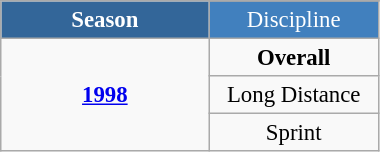<table class="wikitable" style="font-size:95%; text-align:center; border:grey solid 1px; border-collapse:collapse;" width="20%">
<tr style="background-color:#369; color:white;">
<td rowspan="2" colspan="1" width="10%"><strong>Season</strong></td>
</tr>
<tr style="background-color:#4180be; color:white;">
<td width="5%">Discipline</td>
</tr>
<tr>
<td rowspan="3"><strong><a href='#'>1998</a></strong></td>
<td><strong>Overall</strong></td>
</tr>
<tr>
<td>Long Distance</td>
</tr>
<tr>
<td>Sprint</td>
</tr>
</table>
